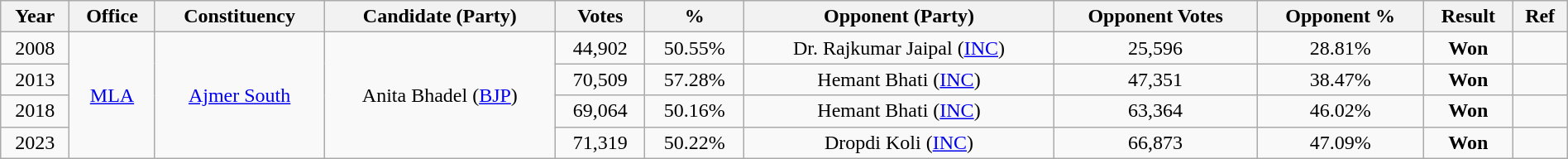<table class="wikitable sortable" style="width:100%; text-align: center;">
<tr>
<th>Year</th>
<th>Office</th>
<th>Constituency</th>
<th>Candidate (Party)</th>
<th>Votes</th>
<th>%</th>
<th>Opponent (Party)</th>
<th>Opponent Votes</th>
<th>Opponent %</th>
<th>Result</th>
<th>Ref</th>
</tr>
<tr>
<td>2008</td>
<td rowspan="4"><a href='#'>MLA</a></td>
<td rowspan="4"><a href='#'>Ajmer South</a></td>
<td rowspan="4">Anita Bhadel (<a href='#'>BJP</a>) </td>
<td>44,902</td>
<td>50.55%</td>
<td>Dr. Rajkumar Jaipal (<a href='#'>INC</a>) </td>
<td>25,596</td>
<td>28.81%</td>
<td><strong>Won</strong></td>
<td></td>
</tr>
<tr>
<td>2013</td>
<td>70,509</td>
<td>57.28%</td>
<td>Hemant Bhati (<a href='#'>INC</a>) </td>
<td>47,351</td>
<td>38.47%</td>
<td><strong>Won</strong></td>
<td></td>
</tr>
<tr>
<td>2018</td>
<td>69,064</td>
<td>50.16%</td>
<td>Hemant Bhati (<a href='#'>INC</a>) </td>
<td>63,364</td>
<td>46.02%</td>
<td><strong>Won</strong></td>
<td></td>
</tr>
<tr>
<td>2023</td>
<td>71,319</td>
<td>50.22%</td>
<td>Dropdi Koli (<a href='#'>INC</a>) </td>
<td>66,873</td>
<td>47.09%</td>
<td><strong>Won</strong></td>
<td></td>
</tr>
</table>
